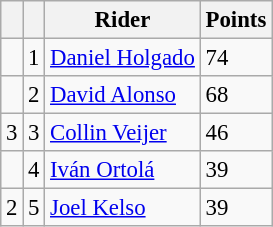<table class="wikitable" style="font-size: 95%;">
<tr>
<th></th>
<th></th>
<th>Rider</th>
<th>Points</th>
</tr>
<tr>
<td></td>
<td align=center>1</td>
<td> <a href='#'>Daniel Holgado</a></td>
<td align=left>74</td>
</tr>
<tr>
<td></td>
<td align=center>2</td>
<td> <a href='#'>David Alonso</a></td>
<td align=left>68</td>
</tr>
<tr>
<td> 3</td>
<td align=center>3</td>
<td> <a href='#'>Collin Veijer</a></td>
<td align=left>46</td>
</tr>
<tr>
<td></td>
<td align=center>4</td>
<td> <a href='#'>Iván Ortolá</a></td>
<td align=left>39</td>
</tr>
<tr>
<td> 2</td>
<td align=center>5</td>
<td> <a href='#'>Joel Kelso</a></td>
<td align=left>39</td>
</tr>
</table>
